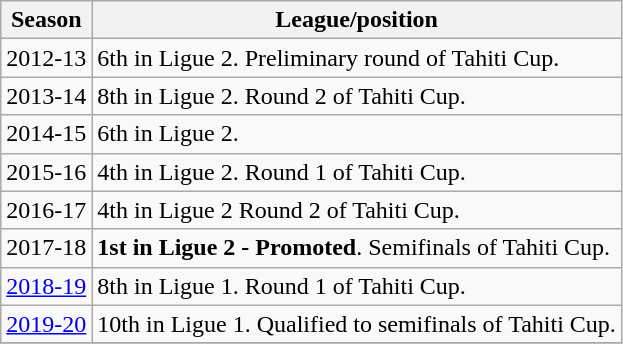<table class="wikitable sortable">
<tr>
<th>Season</th>
<th>League/position</th>
</tr>
<tr>
<td>2012-13</td>
<td>6th in Ligue 2. Preliminary round of Tahiti Cup.</td>
</tr>
<tr>
<td>2013-14</td>
<td>8th in Ligue 2. Round 2 of Tahiti Cup.</td>
</tr>
<tr>
<td>2014-15</td>
<td>6th in Ligue 2.</td>
</tr>
<tr>
<td>2015-16</td>
<td>4th in Ligue 2. Round 1 of Tahiti Cup.</td>
</tr>
<tr>
<td>2016-17</td>
<td>4th in Ligue 2 Round 2 of Tahiti Cup.</td>
</tr>
<tr>
<td>2017-18</td>
<td><strong>1st in Ligue 2 - Promoted</strong>. Semifinals of Tahiti Cup.</td>
</tr>
<tr>
<td><a href='#'>2018-19</a></td>
<td>8th in Ligue 1. Round 1 of Tahiti Cup.</td>
</tr>
<tr>
<td><a href='#'>2019-20</a></td>
<td>10th in Ligue 1. Qualified to semifinals of Tahiti Cup.</td>
</tr>
<tr>
</tr>
</table>
